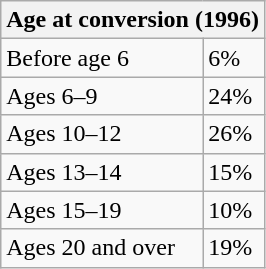<table class="wikitable floatright">
<tr>
<th colspan="3" align="center">Age at conversion (1996)</th>
</tr>
<tr>
<td>Before age 6</td>
<td>6%</td>
</tr>
<tr>
<td>Ages 6–9</td>
<td>24%</td>
</tr>
<tr>
<td>Ages 10–12</td>
<td>26%</td>
</tr>
<tr>
<td>Ages 13–14</td>
<td>15%</td>
</tr>
<tr>
<td>Ages 15–19</td>
<td>10%</td>
</tr>
<tr>
<td>Ages 20 and over</td>
<td>19%</td>
</tr>
</table>
